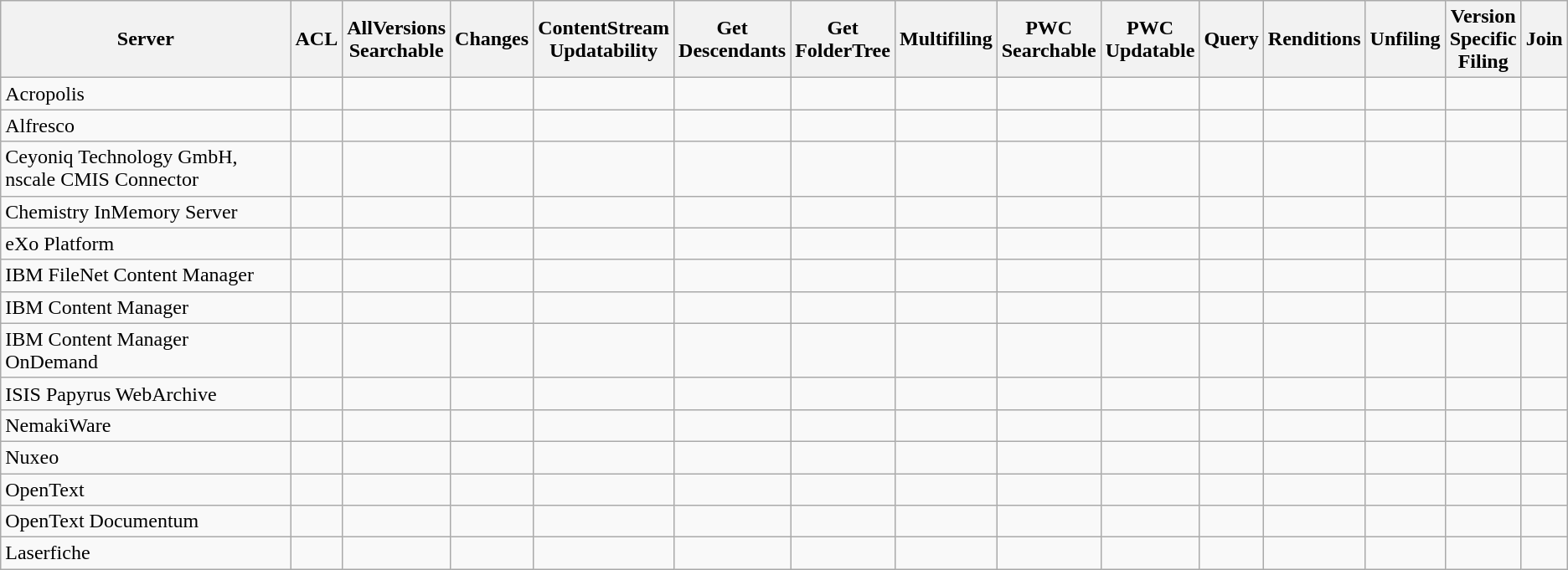<table class="wikitable">
<tr>
<th>Server</th>
<th>ACL</th>
<th>AllVersions<br>Searchable</th>
<th>Changes</th>
<th>ContentStream<br>Updatability</th>
<th>Get<br>Descendants</th>
<th>Get<br>FolderTree</th>
<th>Multifiling</th>
<th>PWC<br>Searchable</th>
<th>PWC<br>Updatable</th>
<th>Query</th>
<th>Renditions</th>
<th>Unfiling</th>
<th>Version<br>Specific<br>Filing</th>
<th>Join</th>
</tr>
<tr>
<td>Acropolis</td>
<td></td>
<td></td>
<td></td>
<td></td>
<td></td>
<td></td>
<td></td>
<td></td>
<td></td>
<td></td>
<td></td>
<td></td>
<td></td>
<td></td>
</tr>
<tr>
<td>Alfresco</td>
<td></td>
<td></td>
<td></td>
<td></td>
<td></td>
<td></td>
<td></td>
<td></td>
<td></td>
<td></td>
<td></td>
<td></td>
<td></td>
<td></td>
</tr>
<tr>
<td>Ceyoniq Technology GmbH, nscale CMIS Connector</td>
<td></td>
<td></td>
<td></td>
<td></td>
<td></td>
<td></td>
<td></td>
<td></td>
<td></td>
<td></td>
<td></td>
<td></td>
<td></td>
<td></td>
</tr>
<tr>
<td>Chemistry InMemory Server</td>
<td></td>
<td></td>
<td></td>
<td></td>
<td></td>
<td></td>
<td></td>
<td></td>
<td></td>
<td></td>
<td></td>
<td></td>
<td></td>
<td></td>
</tr>
<tr>
<td>eXo Platform</td>
<td></td>
<td></td>
<td></td>
<td></td>
<td></td>
<td></td>
<td></td>
<td></td>
<td></td>
<td></td>
<td></td>
<td></td>
<td></td>
<td></td>
</tr>
<tr>
<td>IBM FileNet Content Manager</td>
<td></td>
<td></td>
<td></td>
<td></td>
<td></td>
<td></td>
<td></td>
<td></td>
<td></td>
<td></td>
<td></td>
<td></td>
<td></td>
<td></td>
</tr>
<tr>
<td>IBM Content Manager</td>
<td></td>
<td></td>
<td></td>
<td></td>
<td></td>
<td></td>
<td></td>
<td></td>
<td></td>
<td></td>
<td></td>
<td></td>
<td></td>
<td></td>
</tr>
<tr>
<td>IBM Content Manager OnDemand</td>
<td></td>
<td></td>
<td></td>
<td></td>
<td></td>
<td></td>
<td></td>
<td></td>
<td></td>
<td></td>
<td></td>
<td></td>
<td></td>
<td></td>
</tr>
<tr>
<td>ISIS Papyrus WebArchive</td>
<td></td>
<td></td>
<td></td>
<td></td>
<td></td>
<td></td>
<td></td>
<td></td>
<td></td>
<td></td>
<td></td>
<td></td>
<td></td>
<td></td>
</tr>
<tr>
<td>NemakiWare</td>
<td></td>
<td></td>
<td></td>
<td></td>
<td></td>
<td></td>
<td></td>
<td></td>
<td></td>
<td></td>
<td></td>
<td></td>
<td></td>
<td></td>
</tr>
<tr>
<td>Nuxeo</td>
<td></td>
<td></td>
<td></td>
<td></td>
<td></td>
<td></td>
<td></td>
<td></td>
<td></td>
<td></td>
<td></td>
<td></td>
<td></td>
<td></td>
</tr>
<tr>
<td>OpenText</td>
<td></td>
<td></td>
<td></td>
<td></td>
<td></td>
<td></td>
<td></td>
<td></td>
<td></td>
<td></td>
<td></td>
<td></td>
<td></td>
<td></td>
</tr>
<tr>
<td>OpenText Documentum</td>
<td></td>
<td></td>
<td></td>
<td></td>
<td></td>
<td></td>
<td></td>
<td></td>
<td></td>
<td></td>
<td></td>
<td></td>
<td></td>
<td></td>
</tr>
<tr>
<td>Laserfiche</td>
<td></td>
<td></td>
<td></td>
<td></td>
<td></td>
<td></td>
<td></td>
<td></td>
<td></td>
<td></td>
<td></td>
<td></td>
<td></td>
<td></td>
</tr>
</table>
